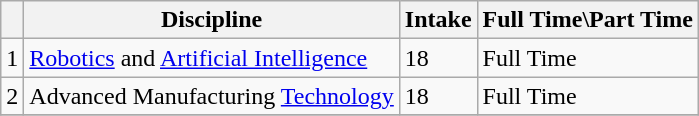<table class="wikitable">
<tr>
<th></th>
<th>Discipline</th>
<th>Intake</th>
<th>Full Time\Part Time</th>
</tr>
<tr>
<td>1</td>
<td><a href='#'>Robotics</a> and <a href='#'>Artificial Intelligence</a></td>
<td>18</td>
<td>Full Time</td>
</tr>
<tr>
<td>2</td>
<td>Advanced Manufacturing <a href='#'>Technology</a></td>
<td>18</td>
<td>Full Time</td>
</tr>
<tr>
</tr>
</table>
